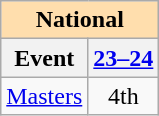<table class="wikitable" style="text-align:center">
<tr>
<th colspan="2" style="background-color: #ffdead; " align="center">National</th>
</tr>
<tr>
<th>Event</th>
<th><a href='#'>23–24</a></th>
</tr>
<tr>
<td align=left><a href='#'>Masters</a></td>
<td>4th</td>
</tr>
</table>
